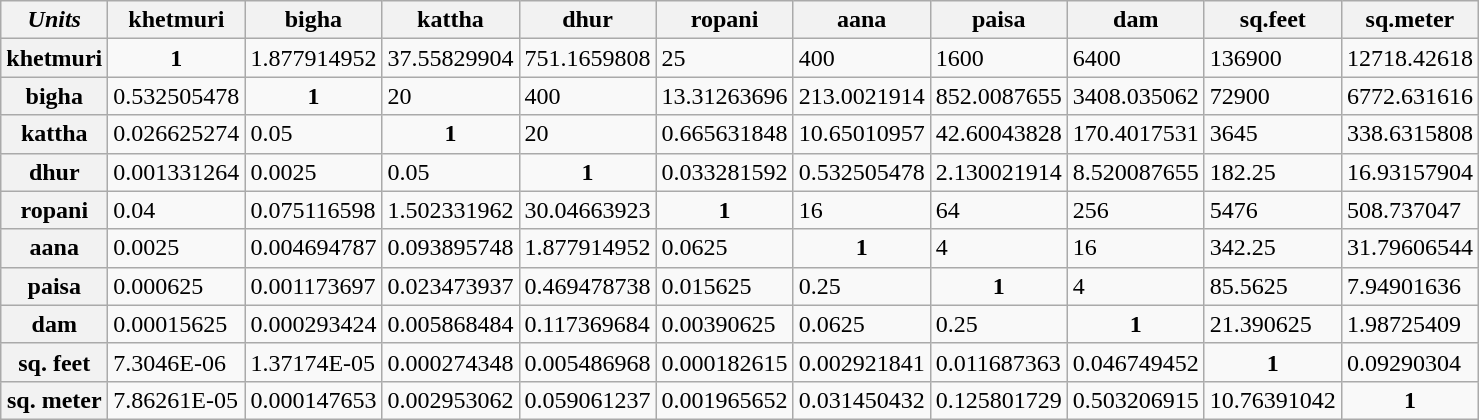<table class="wikitable">
<tr>
<th><em>Units</em></th>
<th>khetmuri</th>
<th>bigha</th>
<th>kattha</th>
<th>dhur</th>
<th>ropani</th>
<th>aana</th>
<th>paisa</th>
<th>dam</th>
<th>sq.feet</th>
<th>sq.meter</th>
</tr>
<tr>
<th>khetmuri</th>
<td style="text-align:center"><strong>1</strong></td>
<td>1.877914952</td>
<td>37.55829904</td>
<td>751.1659808</td>
<td>25</td>
<td>400</td>
<td>1600</td>
<td>6400</td>
<td>136900</td>
<td>12718.42618</td>
</tr>
<tr>
<th>bigha</th>
<td>0.532505478</td>
<td style="text-align:center"><strong>1</strong></td>
<td>20</td>
<td>400</td>
<td>13.31263696</td>
<td>213.0021914</td>
<td>852.0087655</td>
<td>3408.035062</td>
<td>72900</td>
<td>6772.631616</td>
</tr>
<tr>
<th>kattha</th>
<td>0.026625274</td>
<td>0.05</td>
<td style="text-align:center"><strong>1</strong></td>
<td>20</td>
<td>0.665631848</td>
<td>10.65010957</td>
<td>42.60043828</td>
<td>170.4017531</td>
<td>3645</td>
<td>338.6315808</td>
</tr>
<tr>
<th>dhur</th>
<td>0.001331264</td>
<td>0.0025</td>
<td>0.05</td>
<td style="text-align:center"><strong>1</strong></td>
<td>0.033281592</td>
<td>0.532505478</td>
<td>2.130021914</td>
<td>8.520087655</td>
<td>182.25</td>
<td>16.93157904</td>
</tr>
<tr>
<th>ropani</th>
<td>0.04</td>
<td>0.075116598</td>
<td>1.502331962</td>
<td>30.04663923</td>
<td style="text-align:center"><strong>1</strong></td>
<td>16</td>
<td>64</td>
<td>256</td>
<td>5476</td>
<td>508.737047</td>
</tr>
<tr>
<th>aana</th>
<td>0.0025</td>
<td>0.004694787</td>
<td>0.093895748</td>
<td>1.877914952</td>
<td>0.0625</td>
<td style="text-align:center"><strong>1</strong></td>
<td>4</td>
<td>16</td>
<td>342.25</td>
<td>31.79606544</td>
</tr>
<tr>
<th>paisa</th>
<td>0.000625</td>
<td>0.001173697</td>
<td>0.023473937</td>
<td>0.469478738</td>
<td>0.015625</td>
<td>0.25</td>
<td style="text-align:center"><strong>1</strong></td>
<td>4</td>
<td>85.5625</td>
<td>7.94901636</td>
</tr>
<tr>
<th>dam</th>
<td>0.00015625</td>
<td>0.000293424</td>
<td>0.005868484</td>
<td>0.117369684</td>
<td>0.00390625</td>
<td>0.0625</td>
<td>0.25</td>
<td style="text-align:center"><strong>1</strong></td>
<td>21.390625</td>
<td>1.98725409</td>
</tr>
<tr>
<th>sq. feet</th>
<td>7.3046E-06</td>
<td>1.37174E-05</td>
<td>0.000274348</td>
<td>0.005486968</td>
<td>0.000182615</td>
<td>0.002921841</td>
<td>0.011687363</td>
<td>0.046749452</td>
<td style="text-align:center"><strong>1</strong></td>
<td>0.09290304</td>
</tr>
<tr>
<th>sq. meter</th>
<td>7.86261E-05</td>
<td>0.000147653</td>
<td>0.002953062</td>
<td>0.059061237</td>
<td>0.001965652</td>
<td>0.031450432</td>
<td>0.125801729</td>
<td>0.503206915</td>
<td>10.76391042</td>
<td style="text-align:center"><strong>1</strong></td>
</tr>
</table>
